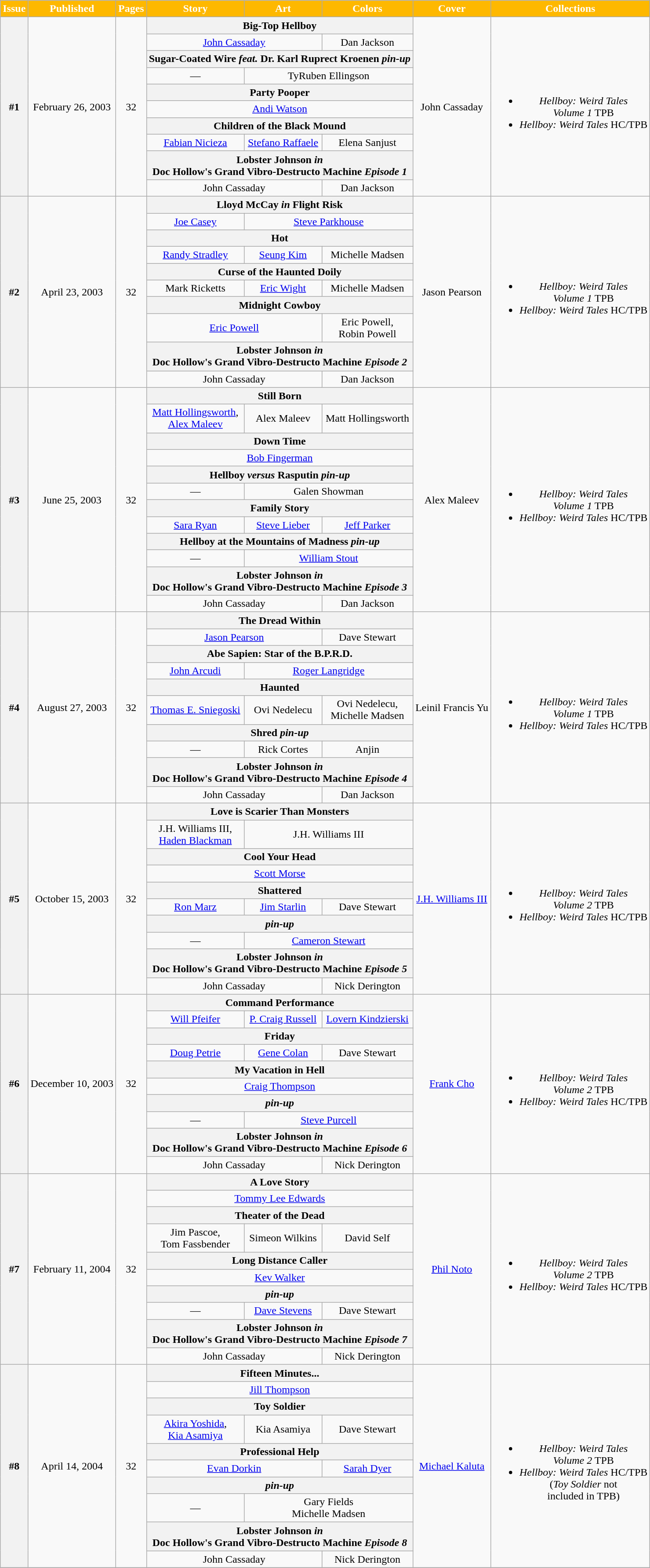<table class="wikitable" style="text-align: center">
<tr>
<th style="background:#feb800; color:#fff;">Issue</th>
<th style="background:#feb800; color:#fff;">Published</th>
<th style="background:#feb800; color:#fff;">Pages</th>
<th style="background:#feb800; color:#fff;">Story</th>
<th style="background:#feb800; color:#fff;">Art</th>
<th style="background:#feb800; color:#fff;">Colors</th>
<th style="background:#feb800; color:#fff;">Cover</th>
<th style="background:#feb800; color:#fff;">Collections</th>
</tr>
<tr id=Hellboy_Weird_Tales_1">
<th rowspan=10>#1</th>
<td rowspan=10>February 26, 2003</td>
<td rowspan=10>32</td>
<th colspan=3><span>Big-Top Hellboy</span></th>
<td rowspan=10>John Cassaday</td>
<td rowspan=10><br><ul><li><em>Hellboy: Weird Tales<br>Volume 1</em> TPB</li><li><em>Hellboy: Weird Tales</em> HC/TPB</li></ul></td>
</tr>
<tr>
<td colspan=2><a href='#'>John Cassaday</a></td>
<td>Dan Jackson</td>
</tr>
<tr>
<th colspan=3><span>Sugar-Coated Wire <em>feat.</em> Dr. Karl Ruprect Kroenen <em>pin-up</em></span></th>
</tr>
<tr>
<td>—</td>
<td colspan=2>TyRuben Ellingson</td>
</tr>
<tr>
<th colspan=3><span>Party Pooper</span></th>
</tr>
<tr>
<td colspan=3><a href='#'>Andi Watson</a></td>
</tr>
<tr>
<th colspan=3><span>Children of the Black Mound</span></th>
</tr>
<tr>
<td><a href='#'>Fabian Nicieza</a></td>
<td><a href='#'>Stefano Raffaele</a></td>
<td>Elena Sanjust</td>
</tr>
<tr>
<th colspan=3><span>Lobster Johnson <em>in</em><br>Doc Hollow's Grand Vibro-Destructo Machine <em>Episode 1</em></span></th>
</tr>
<tr>
<td colspan=2>John Cassaday</td>
<td>Dan Jackson</td>
</tr>
<tr>
<th rowspan=10>#2</th>
<td rowspan=10>April 23, 2003</td>
<td rowspan=10>32</td>
<th colspan=3><span>Lloyd McCay <em>in</em> Flight Risk</span></th>
<td rowspan=10>Jason Pearson</td>
<td rowspan=10><br><ul><li><em>Hellboy: Weird Tales<br>Volume 1</em> TPB</li><li><em>Hellboy: Weird Tales</em> HC/TPB</li></ul></td>
</tr>
<tr>
<td><a href='#'>Joe Casey</a></td>
<td colspan=2><a href='#'>Steve Parkhouse</a></td>
</tr>
<tr>
<th colspan=3><span>Hot</span></th>
</tr>
<tr>
<td><a href='#'>Randy Stradley</a></td>
<td><a href='#'>Seung Kim</a></td>
<td>Michelle Madsen</td>
</tr>
<tr>
<th colspan=3><span>Curse of the Haunted Doily</span></th>
</tr>
<tr>
<td>Mark Ricketts</td>
<td><a href='#'>Eric Wight</a></td>
<td>Michelle Madsen</td>
</tr>
<tr>
<th colspan=3><span>Midnight Cowboy</span></th>
</tr>
<tr>
<td colspan=2><a href='#'>Eric Powell</a></td>
<td>Eric Powell,<br>Robin Powell</td>
</tr>
<tr>
<th colspan=3><span>Lobster Johnson <em>in</em><br>Doc Hollow's Grand Vibro-Destructo Machine <em>Episode 2</em></span></th>
</tr>
<tr>
<td colspan=2>John Cassaday</td>
<td>Dan Jackson</td>
</tr>
<tr>
<th rowspan=12>#3</th>
<td rowspan=12>June 25, 2003</td>
<td rowspan=12>32</td>
<th colspan=3><span>Still Born</span></th>
<td rowspan=12>Alex Maleev</td>
<td rowspan=12><br><ul><li><em>Hellboy: Weird Tales<br>Volume 1</em> TPB</li><li><em>Hellboy: Weird Tales</em> HC/TPB</li></ul></td>
</tr>
<tr>
<td><a href='#'>Matt Hollingsworth</a>,<br><a href='#'>Alex Maleev</a></td>
<td>Alex Maleev</td>
<td>Matt Hollingsworth</td>
</tr>
<tr>
<th colspan=3><span>Down Time</span></th>
</tr>
<tr>
<td colspan=3><a href='#'>Bob Fingerman</a></td>
</tr>
<tr>
<th colspan=3><span>Hellboy <em>versus</em> Rasputin <em>pin-up</em></span></th>
</tr>
<tr>
<td>—</td>
<td colspan=2>Galen Showman</td>
</tr>
<tr>
<th colspan=3><span>Family Story</span></th>
</tr>
<tr>
<td><a href='#'>Sara Ryan</a></td>
<td><a href='#'>Steve Lieber</a></td>
<td><a href='#'>Jeff Parker</a></td>
</tr>
<tr>
<th colspan=3><span>Hellboy at the Mountains of Madness <em>pin-up</em></span></th>
</tr>
<tr>
<td>—</td>
<td colspan=2><a href='#'>William Stout</a></td>
</tr>
<tr>
<th colspan=3><span>Lobster Johnson <em>in</em><br>Doc Hollow's Grand Vibro-Destructo Machine <em>Episode 3</em></span></th>
</tr>
<tr>
<td colspan=2>John Cassaday</td>
<td>Dan Jackson</td>
</tr>
<tr>
<th rowspan=10>#4</th>
<td rowspan=10>August 27, 2003</td>
<td rowspan=10>32</td>
<th colspan=3><span>The Dread Within</span></th>
<td rowspan=10>Leinil Francis Yu</td>
<td rowspan=10><br><ul><li><em>Hellboy: Weird Tales<br>Volume 1</em> TPB</li><li><em>Hellboy: Weird Tales</em> HC/TPB</li></ul></td>
</tr>
<tr>
<td colspan=2><a href='#'>Jason Pearson</a></td>
<td>Dave Stewart</td>
</tr>
<tr>
<th colspan=3><span>Abe Sapien: Star of the B.P.R.D.</span></th>
</tr>
<tr>
<td><a href='#'>John Arcudi</a></td>
<td colspan=2><a href='#'>Roger Langridge</a></td>
</tr>
<tr>
<th colspan=3><span>Haunted</span></th>
</tr>
<tr>
<td><a href='#'>Thomas E. Sniegoski</a></td>
<td>Ovi Nedelecu</td>
<td>Ovi Nedelecu,<br>Michelle Madsen</td>
</tr>
<tr>
<th colspan=3><span>Shred <em>pin-up</em></span></th>
</tr>
<tr>
<td>—</td>
<td>Rick Cortes</td>
<td>Anjin</td>
</tr>
<tr>
<th colspan=3><span>Lobster Johnson <em>in</em><br>Doc Hollow's Grand Vibro-Destructo Machine <em>Episode 4</em></span></th>
</tr>
<tr>
<td colspan=2>John Cassaday</td>
<td>Dan Jackson</td>
</tr>
<tr id="Hellboy_Weird_Tales_5">
<th rowspan=10>#5</th>
<td rowspan=10>October 15, 2003</td>
<td rowspan=10>32</td>
<th colspan=3><span>Love is Scarier Than Monsters</span></th>
<td rowspan=10><a href='#'>J.H. Williams III</a></td>
<td rowspan=10><br><ul><li><em>Hellboy: Weird Tales<br>Volume 2</em> TPB</li><li><em>Hellboy: Weird Tales</em> HC/TPB</li></ul></td>
</tr>
<tr>
<td>J.H. Williams III,<br><a href='#'>Haden Blackman</a></td>
<td colspan=2>J.H. Williams III</td>
</tr>
<tr>
<th colspan=3><span>Cool Your Head</span></th>
</tr>
<tr>
<td colspan=3><a href='#'>Scott Morse</a></td>
</tr>
<tr>
<th colspan=3><span>Shattered</span></th>
</tr>
<tr>
<td><a href='#'>Ron Marz</a></td>
<td><a href='#'>Jim Starlin</a></td>
<td>Dave Stewart</td>
</tr>
<tr>
<th colspan=3><span><em>pin-up</em></span></th>
</tr>
<tr>
<td>—</td>
<td colspan=2><a href='#'>Cameron Stewart</a></td>
</tr>
<tr>
<th colspan=3><span>Lobster Johnson <em>in</em><br>Doc Hollow's Grand Vibro-Destructo Machine <em>Episode 5</em></span></th>
</tr>
<tr>
<td colspan=2>John Cassaday</td>
<td>Nick Derington</td>
</tr>
<tr>
<th rowspan=10>#6</th>
<td rowspan=10>December 10, 2003</td>
<td rowspan=10>32</td>
<th colspan=3><span>Command Performance</span></th>
<td rowspan=10><a href='#'>Frank Cho</a></td>
<td rowspan=10><br><ul><li><em>Hellboy: Weird Tales<br>Volume 2</em> TPB</li><li><em>Hellboy: Weird Tales</em> HC/TPB</li></ul></td>
</tr>
<tr>
<td><a href='#'>Will Pfeifer</a></td>
<td><a href='#'>P. Craig Russell</a></td>
<td><a href='#'>Lovern Kindzierski</a></td>
</tr>
<tr>
<th colspan=3><span>Friday</span></th>
</tr>
<tr>
<td><a href='#'>Doug Petrie</a></td>
<td><a href='#'>Gene Colan</a></td>
<td>Dave Stewart</td>
</tr>
<tr>
<th colspan=3><span>My Vacation in Hell</span></th>
</tr>
<tr>
<td colspan=3><a href='#'>Craig Thompson</a></td>
</tr>
<tr>
<th colspan=3><span><em>pin-up</em></span></th>
</tr>
<tr>
<td>—</td>
<td colspan=2><a href='#'>Steve Purcell</a></td>
</tr>
<tr>
<th colspan=3><span>Lobster Johnson <em>in</em><br>Doc Hollow's Grand Vibro-Destructo Machine <em>Episode 6</em></span></th>
</tr>
<tr>
<td colspan=2>John Cassaday</td>
<td>Nick Derington</td>
</tr>
<tr>
<th rowspan=10>#7</th>
<td rowspan=10>February 11, 2004</td>
<td rowspan=10>32</td>
<th colspan=3><span>A Love Story</span></th>
<td rowspan=10><a href='#'>Phil Noto</a></td>
<td rowspan=10><br><ul><li><em>Hellboy: Weird Tales<br>Volume 2</em> TPB</li><li><em>Hellboy: Weird Tales</em> HC/TPB</li></ul></td>
</tr>
<tr>
<td colspan=3><a href='#'>Tommy Lee Edwards</a></td>
</tr>
<tr>
<th colspan=3><span>Theater of the Dead</span></th>
</tr>
<tr>
<td>Jim Pascoe,<br>Tom Fassbender</td>
<td>Simeon Wilkins</td>
<td>David Self</td>
</tr>
<tr>
<th colspan=3><span>Long Distance Caller</span></th>
</tr>
<tr>
<td colspan=3><a href='#'>Kev Walker</a></td>
</tr>
<tr>
<th colspan=3><span><em>pin-up</em></span></th>
</tr>
<tr>
<td>—</td>
<td><a href='#'>Dave Stevens</a></td>
<td>Dave Stewart</td>
</tr>
<tr>
<th colspan=3><span>Lobster Johnson <em>in</em><br>Doc Hollow's Grand Vibro-Destructo Machine <em>Episode 7</em></span></th>
</tr>
<tr>
<td colspan=2>John Cassaday</td>
<td>Nick Derington</td>
</tr>
<tr>
<th rowspan=10>#8</th>
<td rowspan=10>April 14, 2004</td>
<td rowspan=10>32</td>
<th colspan=3><span>Fifteen Minutes...</span></th>
<td rowspan=10><a href='#'>Michael Kaluta</a></td>
<td rowspan=10><br><ul><li><em>Hellboy: Weird Tales<br>Volume 2</em> TPB</li><li><em>Hellboy: Weird Tales</em> HC/TPB<br>(<em>Toy Soldier</em> not<br>included in TPB)</li></ul></td>
</tr>
<tr>
<td colspan=3><a href='#'>Jill Thompson</a></td>
</tr>
<tr>
<th colspan=3><span>Toy Soldier</span></th>
</tr>
<tr>
<td><a href='#'>Akira Yoshida</a>,<br><a href='#'>Kia Asamiya</a></td>
<td>Kia Asamiya</td>
<td>Dave Stewart</td>
</tr>
<tr>
<th colspan=3><span>Professional Help</span></th>
</tr>
<tr>
<td colspan=2><a href='#'>Evan Dorkin</a></td>
<td><a href='#'>Sarah Dyer</a></td>
</tr>
<tr>
<th colspan=3><span><em>pin-up</em></span></th>
</tr>
<tr>
<td>—</td>
<td colspan=2>Gary Fields<br>Michelle Madsen</td>
</tr>
<tr>
<th colspan=3><span>Lobster Johnson <em>in</em><br>Doc Hollow's Grand Vibro-Destructo Machine <em>Episode 8</em></span></th>
</tr>
<tr>
<td colspan=2>John Cassaday</td>
<td>Nick Derington</td>
</tr>
<tr>
</tr>
</table>
